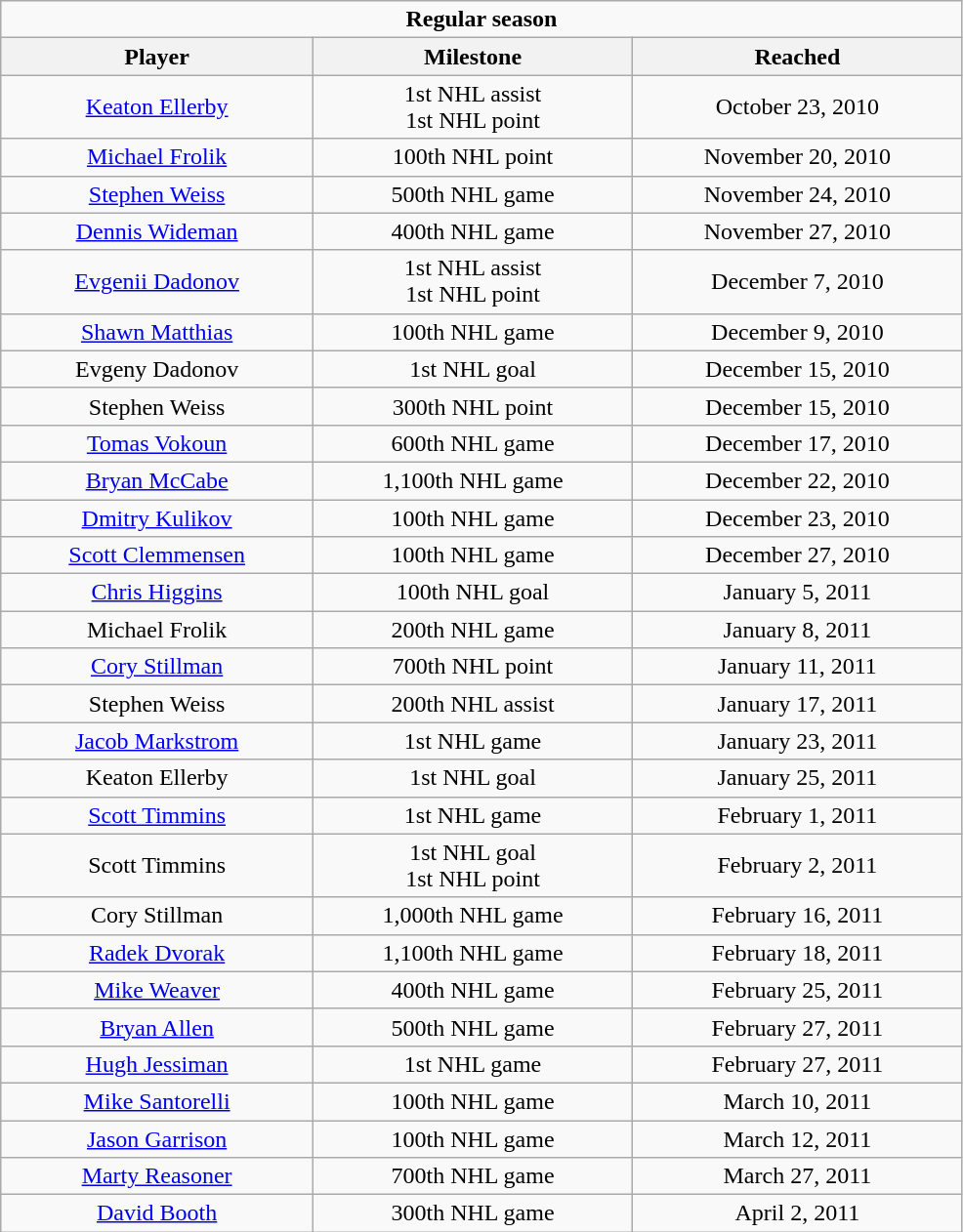<table class="wikitable" width="52%" style="text-align:center">
<tr>
<td colspan="10" align="center"><strong>Regular season</strong></td>
</tr>
<tr>
<th>Player</th>
<th>Milestone</th>
<th>Reached</th>
</tr>
<tr>
<td><a href='#'>Keaton Ellerby</a></td>
<td>1st NHL assist<br>1st NHL point</td>
<td>October 23, 2010</td>
</tr>
<tr>
<td><a href='#'>Michael Frolik</a></td>
<td>100th NHL point</td>
<td>November 20, 2010</td>
</tr>
<tr>
<td><a href='#'>Stephen Weiss</a></td>
<td>500th NHL game</td>
<td>November 24, 2010</td>
</tr>
<tr>
<td><a href='#'>Dennis Wideman</a></td>
<td>400th NHL game</td>
<td>November 27, 2010</td>
</tr>
<tr>
<td><a href='#'>Evgenii Dadonov</a></td>
<td>1st NHL assist<br>1st NHL point</td>
<td>December 7, 2010</td>
</tr>
<tr>
<td><a href='#'>Shawn Matthias</a></td>
<td>100th NHL game</td>
<td>December 9, 2010</td>
</tr>
<tr>
<td>Evgeny Dadonov</td>
<td>1st NHL goal</td>
<td>December 15, 2010</td>
</tr>
<tr>
<td>Stephen Weiss</td>
<td>300th NHL point</td>
<td>December 15, 2010</td>
</tr>
<tr>
<td><a href='#'>Tomas Vokoun</a></td>
<td>600th NHL game</td>
<td>December 17, 2010</td>
</tr>
<tr>
<td><a href='#'>Bryan McCabe</a></td>
<td>1,100th NHL game</td>
<td>December 22, 2010</td>
</tr>
<tr>
<td><a href='#'>Dmitry Kulikov</a></td>
<td>100th NHL game</td>
<td>December 23, 2010</td>
</tr>
<tr>
<td><a href='#'>Scott Clemmensen</a></td>
<td>100th NHL game</td>
<td>December 27, 2010</td>
</tr>
<tr>
<td><a href='#'>Chris Higgins</a></td>
<td>100th NHL goal</td>
<td>January 5, 2011</td>
</tr>
<tr>
<td>Michael Frolik</td>
<td>200th NHL game</td>
<td>January 8, 2011</td>
</tr>
<tr>
<td><a href='#'>Cory Stillman</a></td>
<td>700th NHL point</td>
<td>January 11, 2011</td>
</tr>
<tr>
<td>Stephen Weiss</td>
<td>200th NHL assist</td>
<td>January 17, 2011</td>
</tr>
<tr>
<td><a href='#'>Jacob Markstrom</a></td>
<td>1st NHL game</td>
<td>January 23, 2011</td>
</tr>
<tr>
<td>Keaton Ellerby</td>
<td>1st NHL goal</td>
<td>January 25, 2011</td>
</tr>
<tr>
<td><a href='#'>Scott Timmins</a></td>
<td>1st NHL game</td>
<td>February 1, 2011</td>
</tr>
<tr>
<td>Scott Timmins</td>
<td>1st NHL goal<br>1st NHL point</td>
<td>February 2, 2011</td>
</tr>
<tr>
<td>Cory Stillman</td>
<td>1,000th NHL game</td>
<td>February 16, 2011</td>
</tr>
<tr>
<td><a href='#'>Radek Dvorak</a></td>
<td>1,100th NHL game</td>
<td>February 18, 2011</td>
</tr>
<tr>
<td><a href='#'>Mike Weaver</a></td>
<td>400th NHL game</td>
<td>February 25, 2011</td>
</tr>
<tr>
<td><a href='#'>Bryan Allen</a></td>
<td>500th NHL game</td>
<td>February 27, 2011</td>
</tr>
<tr>
<td><a href='#'>Hugh Jessiman</a></td>
<td>1st NHL game</td>
<td>February 27, 2011</td>
</tr>
<tr>
<td><a href='#'>Mike Santorelli</a></td>
<td>100th NHL game</td>
<td>March 10, 2011</td>
</tr>
<tr>
<td><a href='#'>Jason Garrison</a></td>
<td>100th NHL game</td>
<td>March 12, 2011</td>
</tr>
<tr>
<td><a href='#'>Marty Reasoner</a></td>
<td>700th NHL game</td>
<td>March 27, 2011</td>
</tr>
<tr>
<td><a href='#'>David Booth</a></td>
<td>300th NHL game</td>
<td>April 2, 2011</td>
</tr>
</table>
